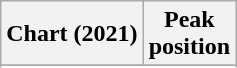<table class="wikitable plainrowheaders">
<tr>
<th scope="col">Chart (2021)</th>
<th scope="col">Peak<br>position</th>
</tr>
<tr>
</tr>
<tr>
</tr>
</table>
